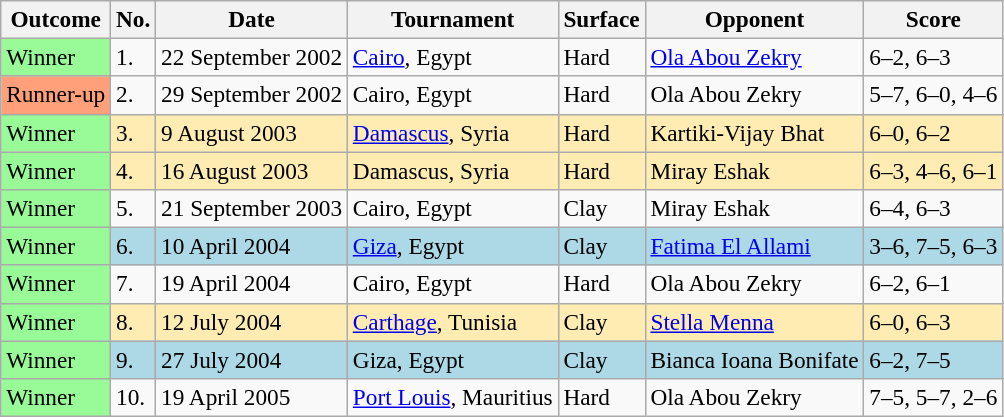<table class="sortable wikitable" style=font-size:97%>
<tr>
<th>Outcome</th>
<th>No.</th>
<th>Date</th>
<th>Tournament</th>
<th>Surface</th>
<th>Opponent</th>
<th class="unsortable">Score</th>
</tr>
<tr>
<td bgcolor="98FB98">Winner</td>
<td>1.</td>
<td>22 September 2002</td>
<td><a href='#'>Cairo</a>, Egypt</td>
<td>Hard</td>
<td> <a href='#'>Ola Abou Zekry</a></td>
<td>6–2, 6–3</td>
</tr>
<tr>
<td style="background:#ffa07a;">Runner-up</td>
<td>2.</td>
<td>29 September 2002</td>
<td>Cairo, Egypt</td>
<td>Hard</td>
<td> Ola Abou Zekry</td>
<td>5–7, 6–0, 4–6</td>
</tr>
<tr bgcolor=#ffecb2>
<td bgcolor="98FB98">Winner</td>
<td>3.</td>
<td>9 August 2003</td>
<td><a href='#'>Damascus</a>, Syria</td>
<td>Hard</td>
<td> Kartiki-Vijay Bhat</td>
<td>6–0, 6–2</td>
</tr>
<tr bgcolor=#ffecb2>
<td bgcolor="98FB98">Winner</td>
<td>4.</td>
<td>16 August 2003</td>
<td>Damascus, Syria</td>
<td>Hard</td>
<td> Miray Eshak</td>
<td>6–3, 4–6, 6–1</td>
</tr>
<tr>
<td bgcolor="98FB98">Winner</td>
<td>5.</td>
<td>21 September 2003</td>
<td>Cairo, Egypt</td>
<td>Clay</td>
<td> Miray Eshak</td>
<td>6–4, 6–3</td>
</tr>
<tr bgcolor="lightblue">
<td bgcolor="98FB98">Winner</td>
<td>6.</td>
<td>10 April 2004</td>
<td><a href='#'>Giza</a>, Egypt</td>
<td>Clay</td>
<td> <a href='#'>Fatima El Allami</a></td>
<td>3–6, 7–5, 6–3</td>
</tr>
<tr>
<td bgcolor="98FB98">Winner</td>
<td>7.</td>
<td>19 April 2004</td>
<td>Cairo, Egypt</td>
<td>Hard</td>
<td> Ola Abou Zekry</td>
<td>6–2, 6–1</td>
</tr>
<tr bgcolor=#ffecb2>
<td bgcolor="98FB98">Winner</td>
<td>8.</td>
<td>12 July 2004</td>
<td><a href='#'>Carthage</a>, Tunisia</td>
<td>Clay</td>
<td> <a href='#'>Stella Menna</a></td>
<td>6–0, 6–3</td>
</tr>
<tr bgcolor="lightblue">
<td bgcolor="98FB98">Winner</td>
<td>9.</td>
<td>27 July 2004</td>
<td>Giza, Egypt</td>
<td>Clay</td>
<td> Bianca Ioana Bonifate</td>
<td>6–2, 7–5</td>
</tr>
<tr>
<td bgcolor="98FB98">Winner</td>
<td>10.</td>
<td>19 April 2005</td>
<td><a href='#'>Port Louis</a>, Mauritius</td>
<td>Hard</td>
<td> Ola Abou Zekry</td>
<td>7–5, 5–7, 2–6</td>
</tr>
</table>
